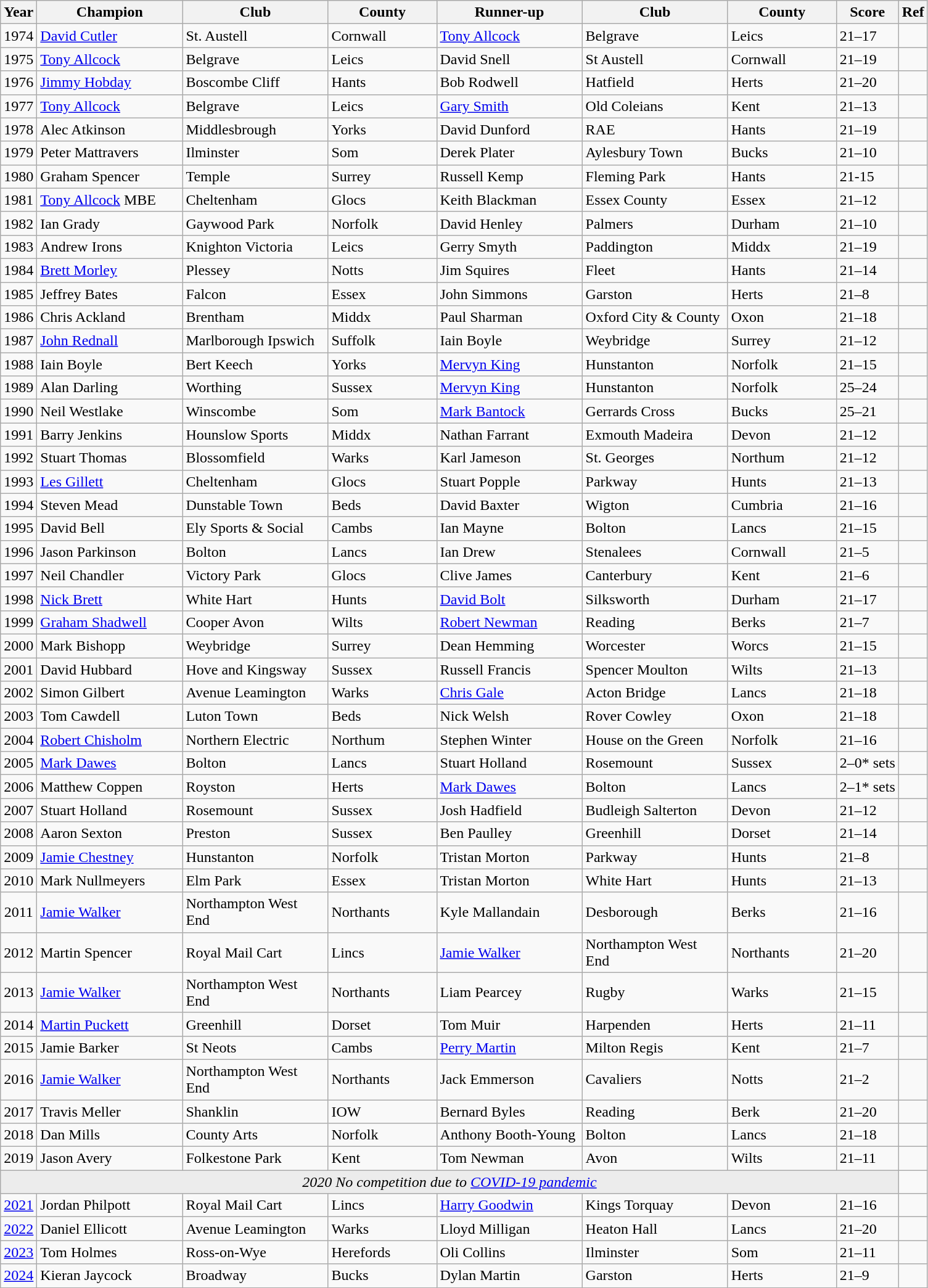<table class="wikitable">
<tr>
<th width="30">Year</th>
<th width="150">Champion</th>
<th width="150">Club</th>
<th width="110">County</th>
<th width="150">Runner-up</th>
<th width="150">Club</th>
<th width="110">County</th>
<th width="60">Score</th>
<th width="20">Ref</th>
</tr>
<tr>
<td align=center>1974</td>
<td><a href='#'>David Cutler</a></td>
<td>St. Austell</td>
<td>Cornwall</td>
<td><a href='#'>Tony Allcock</a></td>
<td>Belgrave</td>
<td>Leics</td>
<td>21–17</td>
<td></td>
</tr>
<tr>
<td align=center>1975</td>
<td><a href='#'>Tony Allcock</a></td>
<td>Belgrave</td>
<td>Leics</td>
<td>David Snell</td>
<td>St Austell</td>
<td>Cornwall</td>
<td>21–19</td>
<td></td>
</tr>
<tr>
<td align=center>1976</td>
<td><a href='#'>Jimmy Hobday</a></td>
<td>Boscombe Cliff</td>
<td>Hants</td>
<td>Bob Rodwell</td>
<td>Hatfield</td>
<td>Herts</td>
<td>21–20</td>
<td></td>
</tr>
<tr>
<td align=center>1977</td>
<td><a href='#'>Tony Allcock</a></td>
<td>Belgrave</td>
<td>Leics</td>
<td><a href='#'>Gary Smith</a></td>
<td>Old Coleians</td>
<td>Kent</td>
<td>21–13</td>
<td></td>
</tr>
<tr>
<td align=center>1978</td>
<td>Alec Atkinson</td>
<td>Middlesbrough</td>
<td>Yorks</td>
<td>David Dunford</td>
<td>RAE</td>
<td>Hants</td>
<td>21–19</td>
<td></td>
</tr>
<tr>
<td align=center>1979</td>
<td>Peter Mattravers</td>
<td>Ilminster</td>
<td>Som</td>
<td>Derek Plater</td>
<td>Aylesbury Town</td>
<td>Bucks</td>
<td>21–10</td>
<td></td>
</tr>
<tr>
<td align=center>1980</td>
<td>Graham Spencer</td>
<td>Temple</td>
<td>Surrey</td>
<td>Russell Kemp</td>
<td>Fleming Park</td>
<td>Hants</td>
<td>21-15</td>
<td></td>
</tr>
<tr>
<td align=center>1981</td>
<td><a href='#'>Tony Allcock</a> MBE</td>
<td>Cheltenham</td>
<td>Glocs</td>
<td>Keith Blackman</td>
<td>Essex County</td>
<td>Essex</td>
<td>21–12</td>
<td></td>
</tr>
<tr>
<td align=center>1982</td>
<td>Ian Grady</td>
<td>Gaywood Park</td>
<td>Norfolk</td>
<td>David Henley</td>
<td>Palmers</td>
<td>Durham</td>
<td>21–10</td>
<td></td>
</tr>
<tr>
<td align=center>1983</td>
<td>Andrew Irons</td>
<td>Knighton Victoria</td>
<td>Leics</td>
<td>Gerry Smyth</td>
<td>Paddington</td>
<td>Middx</td>
<td>21–19</td>
<td></td>
</tr>
<tr>
<td align=center>1984</td>
<td><a href='#'>Brett Morley</a></td>
<td>Plessey</td>
<td>Notts</td>
<td>Jim Squires</td>
<td>Fleet</td>
<td>Hants</td>
<td>21–14</td>
<td></td>
</tr>
<tr>
<td align=center>1985</td>
<td>Jeffrey Bates</td>
<td>Falcon</td>
<td>Essex</td>
<td>John Simmons</td>
<td>Garston</td>
<td>Herts</td>
<td>21–8</td>
<td></td>
</tr>
<tr>
<td align=center>1986</td>
<td>Chris Ackland</td>
<td>Brentham</td>
<td>Middx</td>
<td>Paul Sharman</td>
<td>Oxford City & County</td>
<td>Oxon</td>
<td>21–18</td>
<td></td>
</tr>
<tr>
<td align=center>1987</td>
<td><a href='#'>John Rednall</a></td>
<td>Marlborough Ipswich</td>
<td>Suffolk</td>
<td>Iain Boyle</td>
<td>Weybridge</td>
<td>Surrey</td>
<td>21–12</td>
<td></td>
</tr>
<tr>
<td align=center>1988</td>
<td>Iain Boyle</td>
<td>Bert Keech</td>
<td>Yorks</td>
<td><a href='#'>Mervyn King</a></td>
<td>Hunstanton</td>
<td>Norfolk</td>
<td>21–15</td>
<td></td>
</tr>
<tr>
<td align=center>1989</td>
<td>Alan Darling</td>
<td>Worthing</td>
<td>Sussex</td>
<td><a href='#'>Mervyn King</a></td>
<td>Hunstanton</td>
<td>Norfolk</td>
<td>25–24</td>
<td></td>
</tr>
<tr>
<td align=center>1990</td>
<td>Neil Westlake</td>
<td>Winscombe</td>
<td>Som</td>
<td><a href='#'>Mark Bantock</a></td>
<td>Gerrards Cross</td>
<td>Bucks</td>
<td>25–21</td>
<td></td>
</tr>
<tr>
<td align=center>1991</td>
<td>Barry Jenkins</td>
<td>Hounslow Sports</td>
<td>Middx</td>
<td>Nathan Farrant</td>
<td>Exmouth Madeira</td>
<td>Devon</td>
<td>21–12</td>
<td></td>
</tr>
<tr>
<td align=center>1992</td>
<td>Stuart Thomas</td>
<td>Blossomfield</td>
<td>Warks</td>
<td>Karl Jameson</td>
<td>St. Georges</td>
<td>Northum</td>
<td>21–12</td>
<td></td>
</tr>
<tr>
<td align=center>1993</td>
<td><a href='#'>Les Gillett</a></td>
<td>Cheltenham</td>
<td>Glocs</td>
<td>Stuart Popple</td>
<td>Parkway</td>
<td>Hunts</td>
<td>21–13</td>
<td></td>
</tr>
<tr>
<td align=center>1994</td>
<td>Steven Mead</td>
<td>Dunstable Town</td>
<td>Beds</td>
<td>David Baxter</td>
<td>Wigton</td>
<td>Cumbria</td>
<td>21–16</td>
<td></td>
</tr>
<tr>
<td align=center>1995</td>
<td>David Bell</td>
<td>Ely Sports & Social</td>
<td>Cambs</td>
<td>Ian Mayne</td>
<td>Bolton</td>
<td>Lancs</td>
<td>21–15</td>
<td></td>
</tr>
<tr>
<td align=center>1996</td>
<td>Jason Parkinson</td>
<td>Bolton</td>
<td>Lancs</td>
<td>Ian Drew</td>
<td>Stenalees</td>
<td>Cornwall</td>
<td>21–5</td>
<td></td>
</tr>
<tr>
<td align=center>1997</td>
<td>Neil Chandler</td>
<td>Victory Park</td>
<td>Glocs</td>
<td>Clive James</td>
<td>Canterbury</td>
<td>Kent</td>
<td>21–6</td>
<td></td>
</tr>
<tr>
<td align=center>1998</td>
<td><a href='#'>Nick Brett</a></td>
<td>White Hart</td>
<td>Hunts</td>
<td><a href='#'>David Bolt</a></td>
<td>Silksworth</td>
<td>Durham</td>
<td>21–17</td>
<td></td>
</tr>
<tr>
<td align=center>1999</td>
<td><a href='#'>Graham Shadwell</a></td>
<td>Cooper Avon</td>
<td>Wilts</td>
<td><a href='#'>Robert Newman</a></td>
<td>Reading</td>
<td>Berks</td>
<td>21–7</td>
<td></td>
</tr>
<tr>
<td align=center>2000</td>
<td>Mark Bishopp</td>
<td>Weybridge</td>
<td>Surrey</td>
<td>Dean Hemming</td>
<td>Worcester</td>
<td>Worcs</td>
<td>21–15</td>
<td></td>
</tr>
<tr>
<td align=center>2001</td>
<td>David Hubbard</td>
<td>Hove and Kingsway</td>
<td>Sussex</td>
<td>Russell Francis</td>
<td>Spencer Moulton</td>
<td>Wilts</td>
<td>21–13</td>
<td></td>
</tr>
<tr>
<td align=center>2002</td>
<td>Simon Gilbert</td>
<td>Avenue Leamington</td>
<td>Warks</td>
<td><a href='#'>Chris Gale</a></td>
<td>Acton Bridge</td>
<td>Lancs</td>
<td>21–18</td>
<td></td>
</tr>
<tr>
<td align=center>2003</td>
<td>Tom Cawdell</td>
<td>Luton Town</td>
<td>Beds</td>
<td>Nick Welsh</td>
<td>Rover Cowley</td>
<td>Oxon</td>
<td>21–18</td>
<td></td>
</tr>
<tr>
<td align=center>2004</td>
<td><a href='#'>Robert Chisholm</a></td>
<td>Northern Electric</td>
<td>Northum</td>
<td>Stephen Winter</td>
<td>House on the Green</td>
<td>Norfolk</td>
<td>21–16</td>
<td></td>
</tr>
<tr>
<td align=center>2005</td>
<td><a href='#'>Mark Dawes</a></td>
<td>Bolton</td>
<td>Lancs</td>
<td>Stuart Holland</td>
<td>Rosemount</td>
<td>Sussex</td>
<td>2–0* sets</td>
<td></td>
</tr>
<tr>
<td align=center>2006</td>
<td>Matthew Coppen</td>
<td>Royston</td>
<td>Herts</td>
<td><a href='#'>Mark Dawes</a></td>
<td>Bolton</td>
<td>Lancs</td>
<td>2–1* sets</td>
<td></td>
</tr>
<tr>
<td align=center>2007</td>
<td>Stuart Holland</td>
<td>Rosemount</td>
<td>Sussex</td>
<td>Josh Hadfield</td>
<td>Budleigh Salterton</td>
<td>Devon</td>
<td>21–12</td>
<td></td>
</tr>
<tr>
<td align=center>2008</td>
<td>Aaron Sexton</td>
<td>Preston</td>
<td>Sussex</td>
<td>Ben Paulley</td>
<td>Greenhill</td>
<td>Dorset</td>
<td>21–14</td>
<td></td>
</tr>
<tr>
<td align=center>2009</td>
<td><a href='#'>Jamie Chestney</a></td>
<td>Hunstanton</td>
<td>Norfolk</td>
<td>Tristan Morton</td>
<td>Parkway</td>
<td>Hunts</td>
<td>21–8</td>
<td></td>
</tr>
<tr>
<td align=center>2010</td>
<td>Mark Nullmeyers</td>
<td>Elm Park</td>
<td>Essex</td>
<td>Tristan Morton</td>
<td>White Hart</td>
<td>Hunts</td>
<td>21–13</td>
<td></td>
</tr>
<tr>
<td align=center>2011</td>
<td><a href='#'>Jamie Walker</a></td>
<td>Northampton West End</td>
<td>Northants</td>
<td>Kyle Mallandain</td>
<td>Desborough</td>
<td>Berks</td>
<td>21–16</td>
<td></td>
</tr>
<tr>
<td align=center>2012</td>
<td>Martin Spencer</td>
<td>Royal Mail Cart</td>
<td>Lincs</td>
<td><a href='#'>Jamie Walker</a></td>
<td>Northampton West End</td>
<td>Northants</td>
<td>21–20</td>
<td></td>
</tr>
<tr>
<td align=center>2013</td>
<td><a href='#'>Jamie Walker</a></td>
<td>Northampton West End</td>
<td>Northants</td>
<td>Liam Pearcey</td>
<td>Rugby</td>
<td>Warks</td>
<td>21–15</td>
<td></td>
</tr>
<tr>
<td align=center>2014</td>
<td><a href='#'>Martin Puckett</a></td>
<td>Greenhill</td>
<td>Dorset</td>
<td>Tom Muir</td>
<td>Harpenden</td>
<td>Herts</td>
<td>21–11</td>
<td></td>
</tr>
<tr>
<td align=center>2015</td>
<td>Jamie Barker</td>
<td>St Neots</td>
<td>Cambs</td>
<td><a href='#'>Perry Martin</a></td>
<td>Milton Regis</td>
<td>Kent</td>
<td>21–7</td>
<td></td>
</tr>
<tr>
<td align=center>2016</td>
<td><a href='#'>Jamie Walker</a></td>
<td>Northampton West End</td>
<td>Northants</td>
<td>Jack Emmerson</td>
<td>Cavaliers</td>
<td>Notts</td>
<td>21–2</td>
<td></td>
</tr>
<tr>
<td align=center>2017</td>
<td>Travis Meller</td>
<td>Shanklin</td>
<td>IOW</td>
<td>Bernard Byles</td>
<td>Reading</td>
<td>Berk</td>
<td>21–20</td>
<td></td>
</tr>
<tr>
<td align=center>2018</td>
<td>Dan Mills</td>
<td>County Arts</td>
<td>Norfolk</td>
<td>Anthony Booth-Young</td>
<td>Bolton</td>
<td>Lancs</td>
<td>21–18</td>
<td></td>
</tr>
<tr>
<td align=center>2019</td>
<td>Jason Avery</td>
<td>Folkestone Park</td>
<td>Kent</td>
<td>Tom Newman</td>
<td>Avon</td>
<td>Wilts</td>
<td>21–11</td>
<td></td>
</tr>
<tr align=center>
<td colspan=8 bgcolor="ececec"><em>2020 No competition due to <a href='#'>COVID-19 pandemic</a></em></td>
<td align=left></td>
</tr>
<tr>
<td align=center><a href='#'>2021</a></td>
<td>Jordan Philpott</td>
<td>Royal Mail Cart</td>
<td>Lincs</td>
<td><a href='#'>Harry Goodwin</a></td>
<td>Kings Torquay</td>
<td>Devon</td>
<td>21–16</td>
<td></td>
</tr>
<tr>
<td align=center><a href='#'>2022</a></td>
<td>Daniel Ellicott</td>
<td>Avenue Leamington</td>
<td>Warks</td>
<td>Lloyd Milligan</td>
<td>Heaton Hall</td>
<td>Lancs</td>
<td>21–20</td>
<td></td>
</tr>
<tr>
<td align=center><a href='#'>2023</a></td>
<td>Tom Holmes</td>
<td>Ross-on-Wye</td>
<td>Herefords</td>
<td>Oli Collins</td>
<td>Ilminster</td>
<td>Som</td>
<td>21–11</td>
<td></td>
</tr>
<tr>
<td align=center><a href='#'>2024</a></td>
<td>Kieran Jaycock</td>
<td>Broadway</td>
<td>Bucks</td>
<td>Dylan Martin</td>
<td>Garston</td>
<td>Herts</td>
<td>21–9</td>
<td></td>
</tr>
</table>
